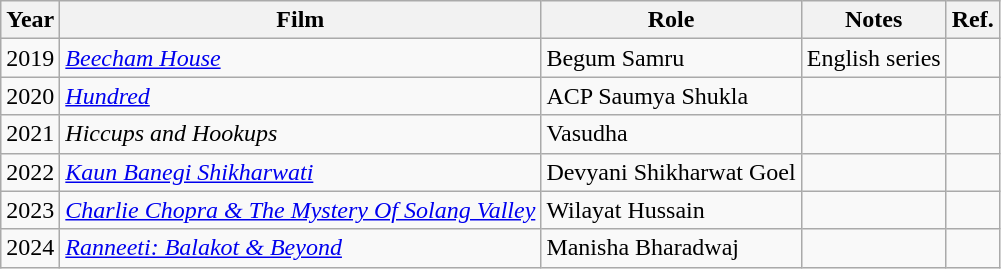<table class="wikitable sortable">
<tr>
<th>Year</th>
<th>Film</th>
<th>Role</th>
<th class="unsortable">Notes</th>
<th class="unsortable">Ref.</th>
</tr>
<tr>
<td>2019</td>
<td><em><a href='#'>Beecham House</a></em></td>
<td>Begum Samru</td>
<td>English series</td>
<td></td>
</tr>
<tr>
<td>2020</td>
<td><em><a href='#'>Hundred</a> </em></td>
<td>ACP Saumya Shukla</td>
<td></td>
<td></td>
</tr>
<tr>
<td>2021</td>
<td><em>Hiccups and Hookups</em></td>
<td>Vasudha</td>
<td></td>
<td></td>
</tr>
<tr>
<td>2022</td>
<td><em><a href='#'>Kaun Banegi Shikharwati</a></em></td>
<td>Devyani Shikharwat Goel</td>
<td></td>
<td></td>
</tr>
<tr>
<td>2023</td>
<td><em><a href='#'>Charlie Chopra & The Mystery Of Solang Valley</a></em></td>
<td>Wilayat Hussain</td>
<td></td>
<td></td>
</tr>
<tr>
<td>2024</td>
<td><em><a href='#'>Ranneeti: Balakot & Beyond</a></em></td>
<td>Manisha Bharadwaj</td>
<td></td>
<td></td>
</tr>
</table>
